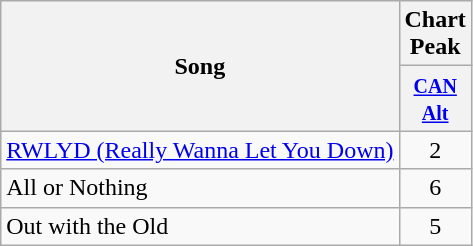<table class="wikitable">
<tr>
<th rowspan="2">Song</th>
<th>Chart Peak</th>
</tr>
<tr>
<th style="width:40px;"><small><a href='#'>CAN<br> Alt</a></small></th>
</tr>
<tr>
<td><a href='#'>RWLYD (Really Wanna Let You Down)</a></td>
<td style="text-align:center;">2</td>
</tr>
<tr>
<td>All or Nothing</td>
<td style="text-align:center;">6</td>
</tr>
<tr>
<td>Out with the Old</td>
<td style="text-align:center;">5</td>
</tr>
</table>
